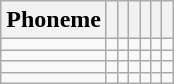<table class="wikitable" style="text-align:center;" align="center">
<tr>
<th>Phoneme</th>
<th></th>
<th></th>
<th></th>
<th></th>
<th></th>
<th></th>
</tr>
<tr>
<td></td>
<td></td>
<td></td>
<td></td>
<td></td>
<td></td>
<td></td>
</tr>
<tr>
<td></td>
<td></td>
<td></td>
<td></td>
<td></td>
<td></td>
<td></td>
</tr>
<tr>
<td></td>
<td></td>
<td></td>
<td></td>
<td></td>
<td></td>
<td></td>
</tr>
<tr>
<td></td>
<td></td>
<td></td>
<td></td>
<td></td>
<td></td>
<td></td>
</tr>
</table>
